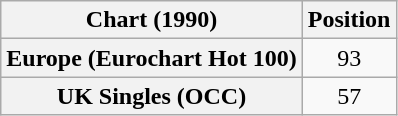<table class="wikitable plainrowheaders" style="text-align:center">
<tr>
<th>Chart (1990)</th>
<th>Position</th>
</tr>
<tr>
<th scope="row">Europe (Eurochart Hot 100)</th>
<td>93</td>
</tr>
<tr>
<th scope="row">UK Singles (OCC)</th>
<td>57</td>
</tr>
</table>
